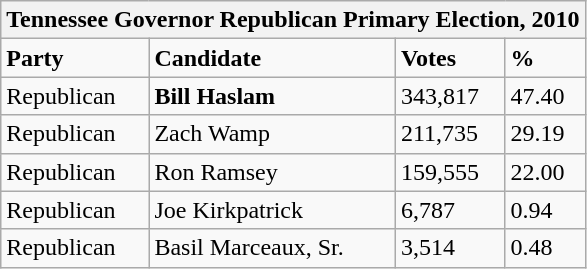<table class="wikitable">
<tr>
<th colspan="4">Tennessee Governor Republican Primary Election, 2010</th>
</tr>
<tr>
<td><strong>Party</strong></td>
<td><strong>Candidate</strong></td>
<td><strong>Votes</strong></td>
<td><strong>%</strong></td>
</tr>
<tr>
<td>Republican</td>
<td><strong>Bill Haslam</strong></td>
<td>343,817</td>
<td>47.40</td>
</tr>
<tr>
<td>Republican</td>
<td>Zach Wamp</td>
<td>211,735</td>
<td>29.19</td>
</tr>
<tr>
<td>Republican</td>
<td>Ron Ramsey</td>
<td>159,555</td>
<td>22.00</td>
</tr>
<tr>
<td>Republican</td>
<td>Joe Kirkpatrick</td>
<td>6,787</td>
<td>0.94</td>
</tr>
<tr>
<td>Republican</td>
<td>Basil Marceaux, Sr.</td>
<td>3,514</td>
<td>0.48</td>
</tr>
</table>
